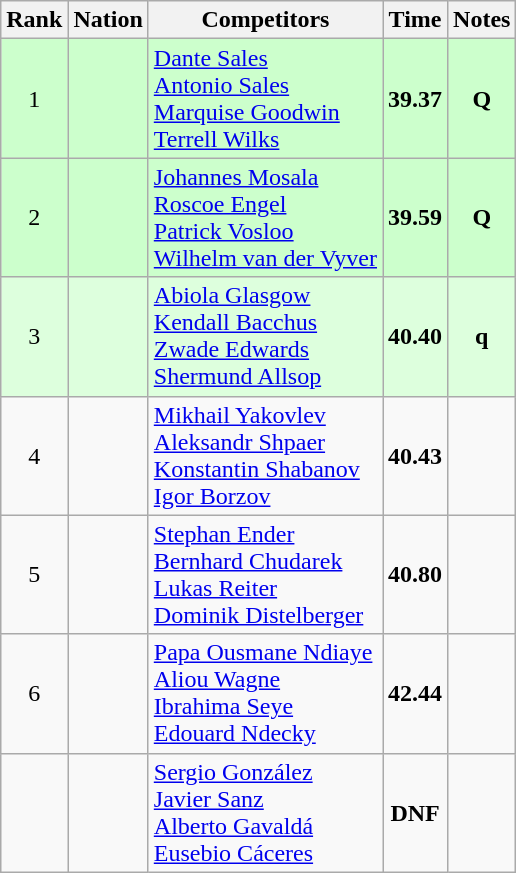<table class="wikitable sortable" style="text-align:center">
<tr>
<th>Rank</th>
<th>Nation</th>
<th>Competitors</th>
<th>Time</th>
<th>Notes</th>
</tr>
<tr bgcolor=ccffcc>
<td>1</td>
<td align=left></td>
<td align=left><a href='#'>Dante Sales</a><br><a href='#'>Antonio Sales</a><br><a href='#'>Marquise Goodwin</a><br><a href='#'>Terrell Wilks</a></td>
<td><strong>39.37</strong></td>
<td><strong>Q</strong></td>
</tr>
<tr bgcolor=ccffcc>
<td>2</td>
<td align=left></td>
<td align=left><a href='#'>Johannes Mosala</a><br><a href='#'>Roscoe Engel</a><br><a href='#'>Patrick Vosloo</a><br><a href='#'>Wilhelm van der Vyver</a></td>
<td><strong>39.59</strong></td>
<td><strong>Q</strong></td>
</tr>
<tr bgcolor=ddffdd>
<td>3</td>
<td align=left></td>
<td align=left><a href='#'>Abiola Glasgow</a><br><a href='#'>Kendall Bacchus</a><br><a href='#'>Zwade Edwards</a><br><a href='#'>Shermund Allsop</a></td>
<td><strong>40.40</strong></td>
<td><strong>q</strong></td>
</tr>
<tr>
<td>4</td>
<td align=left></td>
<td align=left><a href='#'>Mikhail Yakovlev</a><br><a href='#'>Aleksandr Shpaer</a><br><a href='#'>Konstantin Shabanov</a><br><a href='#'>Igor Borzov</a></td>
<td><strong>40.43</strong></td>
<td></td>
</tr>
<tr>
<td>5</td>
<td align=left></td>
<td align=left><a href='#'>Stephan Ender</a><br><a href='#'>Bernhard Chudarek</a><br><a href='#'>Lukas Reiter</a><br><a href='#'>Dominik Distelberger</a></td>
<td><strong>40.80</strong></td>
<td></td>
</tr>
<tr>
<td>6</td>
<td align=left></td>
<td align=left><a href='#'>Papa Ousmane Ndiaye</a><br><a href='#'>Aliou Wagne</a><br><a href='#'>Ibrahima Seye</a><br><a href='#'>Edouard Ndecky</a></td>
<td><strong>42.44</strong></td>
<td></td>
</tr>
<tr>
<td></td>
<td align=left></td>
<td align=left><a href='#'>Sergio González</a><br><a href='#'>Javier Sanz</a><br><a href='#'>Alberto Gavaldá</a><br><a href='#'>Eusebio Cáceres</a></td>
<td><strong>DNF</strong></td>
<td></td>
</tr>
</table>
